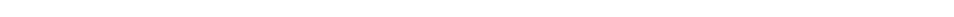<table style="width:66%; text-align:center;">
<tr style="color:white;">
<td style="background:"><strong>4</strong></td>
<td style="background:"><strong>30</strong></td>
<td style="background:"><strong>2</strong></td>
<td style="background:"><strong>42</strong></td>
</tr>
</table>
